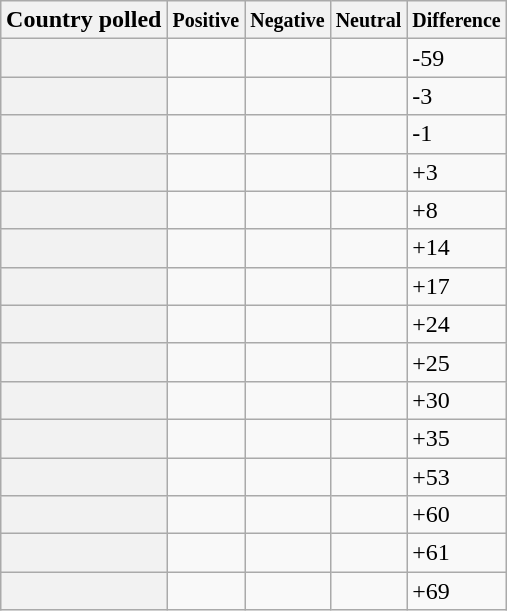<table class="wikitable sortable floatright plainrowheaders" style="border:1px black; float:right; margin-left:1em;">
<tr>
<th scope="col">Country polled</th>
<th scope="col"><small>Positive</small></th>
<th scope="col"><small>Negative</small></th>
<th scope="col"><small>Neutral</small></th>
<th scope="col"><small>Difference</small></th>
</tr>
<tr>
<th scope="row"></th>
<td></td>
<td></td>
<td></td>
<td><span>-59</span></td>
</tr>
<tr>
<th scope="row"></th>
<td></td>
<td></td>
<td></td>
<td><span>-3</span></td>
</tr>
<tr>
<th scope="row"></th>
<td></td>
<td></td>
<td></td>
<td><span>-1</span></td>
</tr>
<tr>
<th scope="row"></th>
<td></td>
<td></td>
<td></td>
<td><span>+3</span></td>
</tr>
<tr>
<th scope="row"></th>
<td></td>
<td></td>
<td></td>
<td><span>+8</span></td>
</tr>
<tr>
<th scope="row"></th>
<td></td>
<td></td>
<td></td>
<td><span>+14</span></td>
</tr>
<tr>
<th scope="row"></th>
<td></td>
<td></td>
<td></td>
<td><span>+17</span></td>
</tr>
<tr>
<th scope="row"></th>
<td></td>
<td></td>
<td></td>
<td><span>+24</span></td>
</tr>
<tr>
<th scope="row"></th>
<td></td>
<td></td>
<td></td>
<td><span>+25</span></td>
</tr>
<tr>
<th scope="row"></th>
<td></td>
<td></td>
<td></td>
<td><span>+30</span></td>
</tr>
<tr>
<th scope="row"></th>
<td></td>
<td></td>
<td></td>
<td><span>+35</span></td>
</tr>
<tr>
<th scope="row"></th>
<td></td>
<td></td>
<td></td>
<td><span>+53</span></td>
</tr>
<tr>
<th scope="row"></th>
<td></td>
<td></td>
<td></td>
<td><span>+60</span></td>
</tr>
<tr>
<th scope="row"></th>
<td></td>
<td></td>
<td></td>
<td><span>+61</span></td>
</tr>
<tr>
<th scope="row"></th>
<td></td>
<td></td>
<td></td>
<td><span>+69</span></td>
</tr>
<tr>
</tr>
</table>
